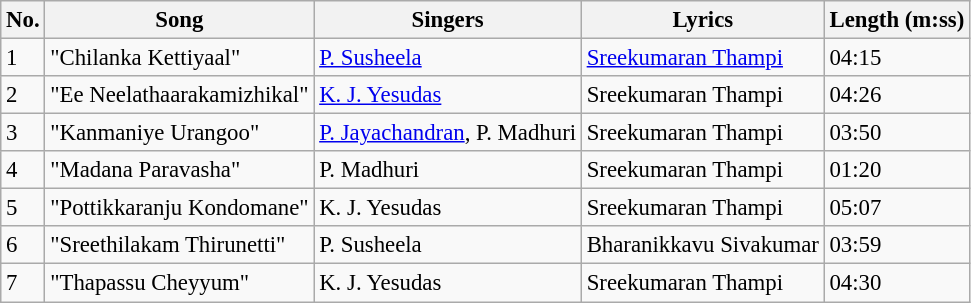<table class="wikitable" style="font-size:95%;">
<tr>
<th>No.</th>
<th>Song</th>
<th>Singers</th>
<th>Lyrics</th>
<th>Length (m:ss)</th>
</tr>
<tr>
<td>1</td>
<td>"Chilanka Kettiyaal"</td>
<td><a href='#'>P. Susheela</a></td>
<td><a href='#'>Sreekumaran Thampi</a></td>
<td>04:15</td>
</tr>
<tr>
<td>2</td>
<td>"Ee Neelathaarakamizhikal"</td>
<td><a href='#'>K. J. Yesudas</a></td>
<td>Sreekumaran Thampi</td>
<td>04:26</td>
</tr>
<tr>
<td>3</td>
<td>"Kanmaniye Urangoo"</td>
<td><a href='#'>P. Jayachandran</a>, P. Madhuri</td>
<td>Sreekumaran Thampi</td>
<td>03:50</td>
</tr>
<tr>
<td>4</td>
<td>"Madana Paravasha"</td>
<td>P. Madhuri</td>
<td>Sreekumaran Thampi</td>
<td>01:20</td>
</tr>
<tr>
<td>5</td>
<td>"Pottikkaranju Kondomane"</td>
<td>K. J. Yesudas</td>
<td>Sreekumaran Thampi</td>
<td>05:07</td>
</tr>
<tr>
<td>6</td>
<td>"Sreethilakam Thirunetti"</td>
<td>P. Susheela</td>
<td>Bharanikkavu Sivakumar</td>
<td>03:59</td>
</tr>
<tr>
<td>7</td>
<td>"Thapassu Cheyyum"</td>
<td>K. J. Yesudas</td>
<td>Sreekumaran Thampi</td>
<td>04:30</td>
</tr>
</table>
